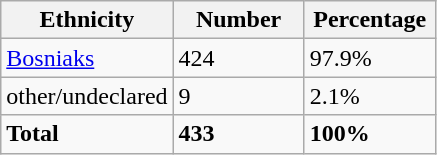<table class="wikitable">
<tr>
<th width="100px">Ethnicity</th>
<th width="80px">Number</th>
<th width="80px">Percentage</th>
</tr>
<tr>
<td><a href='#'>Bosniaks</a></td>
<td>424</td>
<td>97.9%</td>
</tr>
<tr>
<td>other/undeclared</td>
<td>9</td>
<td>2.1%</td>
</tr>
<tr>
<td><strong>Total</strong></td>
<td><strong>433</strong></td>
<td><strong>100%</strong></td>
</tr>
</table>
